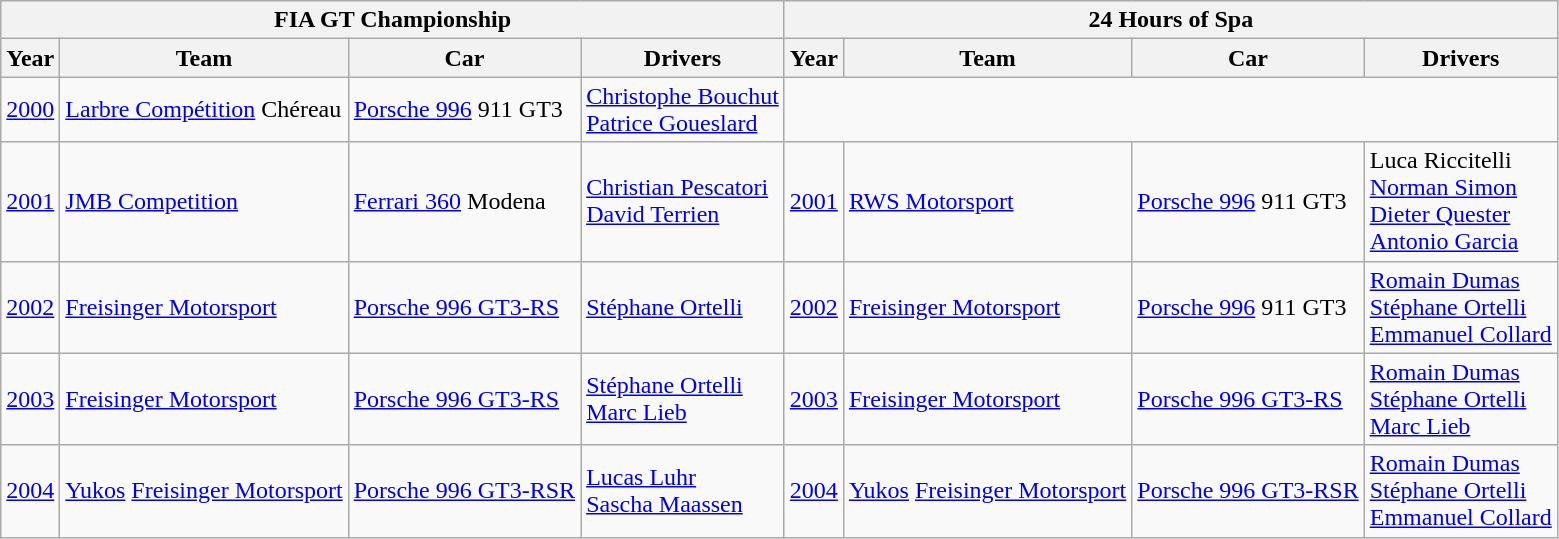<table class="wikitable">
<tr>
<th colspan=4>FIA GT Championship</th>
<th colspan=4>24 Hours of Spa</th>
</tr>
<tr>
<th>Year</th>
<th>Team</th>
<th>Car</th>
<th>Drivers</th>
<th>Year</th>
<th>Team</th>
<th>Car</th>
<th>Drivers</th>
</tr>
<tr>
<td><a href='#'>2000</a></td>
<td> <a href='#'>Larbre Compétition</a> Chéreau</td>
<td><a href='#'>Porsche 996</a> 911 GT3</td>
<td> <a href='#'>Christophe Bouchut</a> <br>  <a href='#'>Patrice Goueslard</a></td>
</tr>
<tr>
<td><a href='#'>2001</a></td>
<td> <a href='#'>JMB Competition</a></td>
<td><a href='#'>Ferrari 360</a> Modena</td>
<td> <a href='#'>Christian Pescatori</a> <br>  <a href='#'>David Terrien</a></td>
<td><a href='#'>2001</a></td>
<td> <a href='#'>RWS Motorsport</a></td>
<td><a href='#'>Porsche 996</a> 911 GT3</td>
<td> Luca Riccitelli <br>  <a href='#'>Norman Simon</a> <br>  <a href='#'>Dieter Quester</a> <br>  <a href='#'>Antonio Garcia</a></td>
</tr>
<tr>
<td><a href='#'>2002</a></td>
<td> <a href='#'>Freisinger Motorsport</a></td>
<td><a href='#'>Porsche 996 GT3-RS</a></td>
<td> <a href='#'>Stéphane Ortelli</a></td>
<td><a href='#'>2002</a></td>
<td> <a href='#'>Freisinger Motorsport</a></td>
<td><a href='#'>Porsche 996</a> 911 GT3</td>
<td> <a href='#'>Romain Dumas</a> <br>  <a href='#'>Stéphane Ortelli</a> <br>  <a href='#'>Emmanuel Collard</a></td>
</tr>
<tr>
<td><a href='#'>2003</a></td>
<td> <a href='#'>Freisinger Motorsport</a></td>
<td><a href='#'>Porsche 996 GT3-RS</a></td>
<td> <a href='#'>Stéphane Ortelli</a> <br>  <a href='#'>Marc Lieb</a></td>
<td><a href='#'>2003</a></td>
<td> <a href='#'>Freisinger Motorsport</a></td>
<td><a href='#'>Porsche 996 GT3-RS</a></td>
<td> <a href='#'>Romain Dumas</a> <br>  <a href='#'>Stéphane Ortelli</a> <br>  <a href='#'>Marc Lieb</a></td>
</tr>
<tr>
<td><a href='#'>2004</a></td>
<td> <a href='#'>Yukos</a> <a href='#'>Freisinger Motorsport</a></td>
<td><a href='#'>Porsche 996 GT3-RSR</a></td>
<td> <a href='#'>Lucas Luhr</a> <br>  <a href='#'>Sascha Maassen</a></td>
<td><a href='#'>2004</a></td>
<td> <a href='#'>Yukos</a> <a href='#'>Freisinger Motorsport</a></td>
<td><a href='#'>Porsche 996 GT3-RSR</a></td>
<td> <a href='#'>Romain Dumas</a> <br>  <a href='#'>Stéphane Ortelli</a> <br>  <a href='#'>Emmanuel Collard</a></td>
</tr>
</table>
